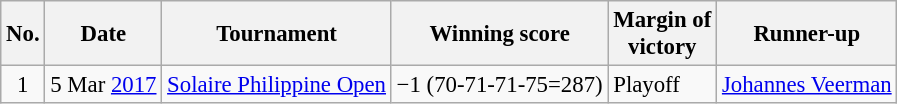<table class="wikitable" style="font-size:95%;">
<tr>
<th>No.</th>
<th>Date</th>
<th>Tournament</th>
<th>Winning score</th>
<th>Margin of<br>victory</th>
<th>Runner-up</th>
</tr>
<tr>
<td align=center>1</td>
<td align=right>5 Mar <a href='#'>2017</a></td>
<td><a href='#'>Solaire Philippine Open</a></td>
<td>−1 (70-71-71-75=287)</td>
<td>Playoff</td>
<td> <a href='#'>Johannes Veerman</a></td>
</tr>
</table>
